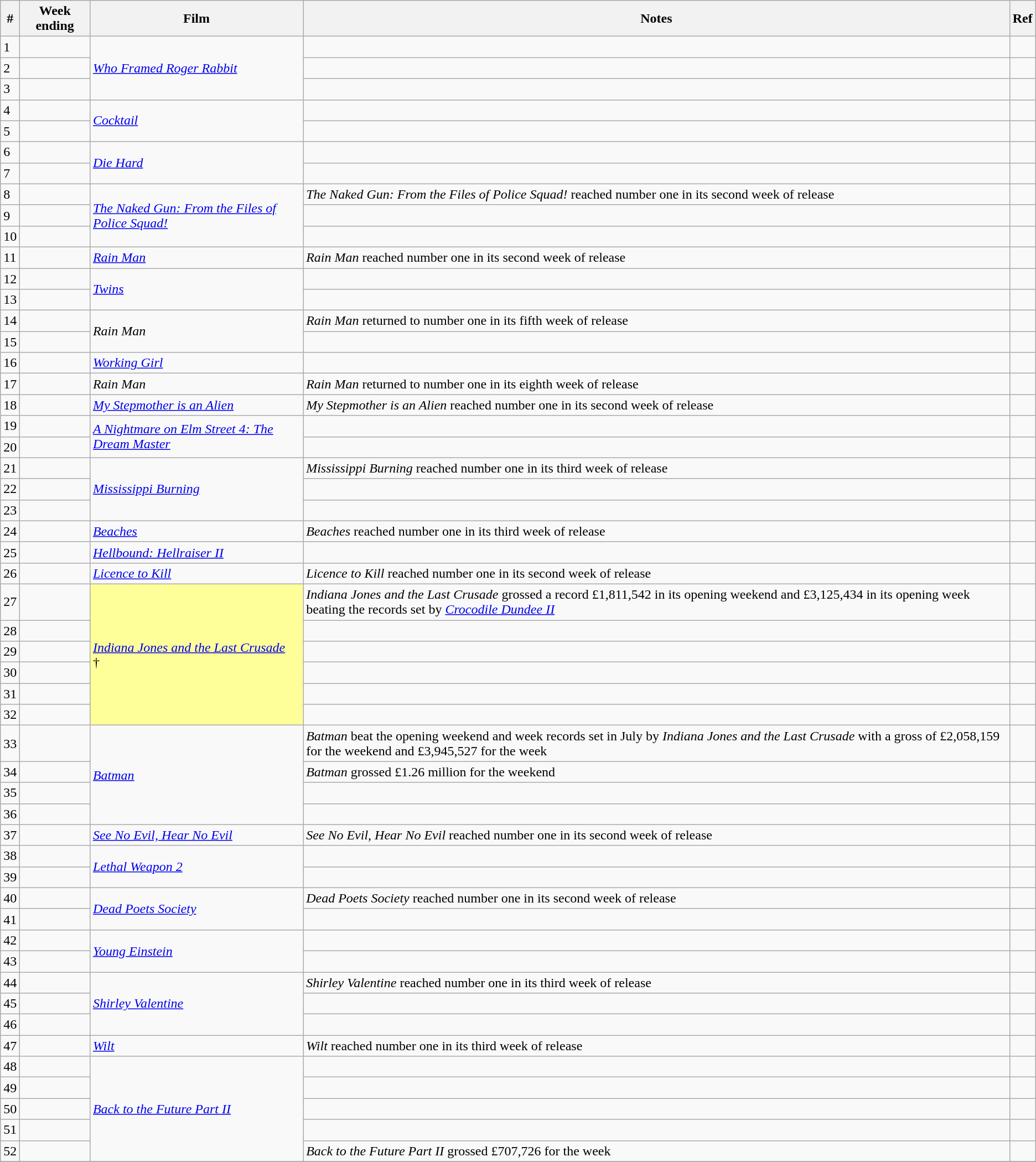<table class="wikitable sortable">
<tr>
<th abbr="Week">#</th>
<th abbr="Date">Week ending</th>
<th>Film</th>
<th>Notes</th>
<th>Ref</th>
</tr>
<tr>
<td>1</td>
<td></td>
<td rowspan="3"><em><a href='#'>Who Framed Roger Rabbit</a></em></td>
<td></td>
<td></td>
</tr>
<tr>
<td>2</td>
<td></td>
<td></td>
<td></td>
</tr>
<tr>
<td>3</td>
<td></td>
<td></td>
<td></td>
</tr>
<tr>
<td>4</td>
<td></td>
<td rowspan="2"><em><a href='#'>Cocktail</a></em></td>
<td></td>
<td></td>
</tr>
<tr>
<td>5</td>
<td></td>
<td></td>
<td></td>
</tr>
<tr>
<td>6</td>
<td></td>
<td rowspan="2"><em><a href='#'>Die Hard</a></em></td>
<td></td>
<td></td>
</tr>
<tr>
<td>7</td>
<td></td>
<td></td>
<td></td>
</tr>
<tr>
<td>8</td>
<td></td>
<td rowspan="3"><em><a href='#'>The Naked Gun: From the Files of Police Squad!</a></em></td>
<td><em>The Naked Gun: From the Files of Police Squad!</em> reached number one in its second week of release</td>
<td></td>
</tr>
<tr>
<td>9</td>
<td></td>
<td></td>
<td></td>
</tr>
<tr>
<td>10</td>
<td></td>
<td></td>
<td></td>
</tr>
<tr>
<td>11</td>
<td></td>
<td><em><a href='#'>Rain Man</a></em></td>
<td><em>Rain Man</em> reached number one in its second week of release</td>
<td></td>
</tr>
<tr>
<td>12</td>
<td></td>
<td rowspan="2"><em><a href='#'>Twins</a></em></td>
<td></td>
<td></td>
</tr>
<tr>
<td>13</td>
<td></td>
<td></td>
<td></td>
</tr>
<tr>
<td>14</td>
<td></td>
<td rowspan="2"><em>Rain Man</em></td>
<td><em>Rain Man</em> returned to number one in its fifth week of release</td>
<td></td>
</tr>
<tr>
<td>15</td>
<td></td>
<td></td>
<td></td>
</tr>
<tr>
<td>16</td>
<td></td>
<td><em><a href='#'>Working Girl</a></em></td>
<td></td>
<td></td>
</tr>
<tr>
<td>17</td>
<td></td>
<td><em>Rain Man</em></td>
<td><em>Rain Man</em> returned to number one in its eighth week of release</td>
<td></td>
</tr>
<tr>
<td>18</td>
<td></td>
<td><em><a href='#'>My Stepmother is an Alien</a></em></td>
<td><em>My Stepmother is an Alien</em> reached number one in its second week of release</td>
<td></td>
</tr>
<tr>
<td>19</td>
<td></td>
<td rowspan="2"><em><a href='#'>A Nightmare on Elm Street 4: The Dream Master</a></em></td>
<td></td>
<td></td>
</tr>
<tr>
<td>20</td>
<td></td>
<td></td>
<td></td>
</tr>
<tr>
<td>21</td>
<td></td>
<td rowspan="3"><em><a href='#'>Mississippi Burning</a></em></td>
<td><em>Mississippi Burning</em> reached number one in its third week of release</td>
<td></td>
</tr>
<tr>
<td>22</td>
<td></td>
<td></td>
<td></td>
</tr>
<tr>
<td>23</td>
<td></td>
<td></td>
<td></td>
</tr>
<tr>
<td>24</td>
<td></td>
<td><em><a href='#'>Beaches</a></em></td>
<td><em>Beaches</em> reached number one in its third week of release</td>
<td></td>
</tr>
<tr>
<td>25</td>
<td></td>
<td><em><a href='#'>Hellbound: Hellraiser II</a></em></td>
<td></td>
<td></td>
</tr>
<tr>
<td>26</td>
<td></td>
<td><em><a href='#'>Licence to Kill</a></em></td>
<td><em>Licence to Kill</em> reached number one in its second week of release</td>
<td></td>
</tr>
<tr>
<td>27</td>
<td></td>
<td rowspan="6" style="background-color:#FFFF99"><em><a href='#'>Indiana Jones and the Last Crusade</a></em><br>†</td>
<td><em>Indiana Jones and the Last Crusade</em> grossed a record £1,811,542 in its opening weekend and £3,125,434 in its opening week beating the records set by <em><a href='#'>Crocodile Dundee II</a></em></td>
<td></td>
</tr>
<tr>
<td>28</td>
<td></td>
<td></td>
<td></td>
</tr>
<tr>
<td>29</td>
<td></td>
<td></td>
<td></td>
</tr>
<tr>
<td>30</td>
<td></td>
<td></td>
<td></td>
</tr>
<tr>
<td>31</td>
<td></td>
<td></td>
<td></td>
</tr>
<tr>
<td>32</td>
<td></td>
<td></td>
<td></td>
</tr>
<tr>
<td>33</td>
<td></td>
<td rowspan="4"><em><a href='#'>Batman</a></em></td>
<td><em>Batman</em> beat the opening weekend and week records set in July by <em>Indiana Jones and the Last Crusade</em> with a gross of £2,058,159 for the weekend and £3,945,527 for the week</td>
<td></td>
</tr>
<tr>
<td>34</td>
<td></td>
<td><em>Batman</em> grossed £1.26 million for the weekend</td>
<td></td>
</tr>
<tr>
<td>35</td>
<td></td>
<td></td>
<td></td>
</tr>
<tr>
<td>36</td>
<td></td>
<td></td>
<td></td>
</tr>
<tr>
<td>37</td>
<td></td>
<td><em><a href='#'>See No Evil, Hear No Evil</a></em></td>
<td><em>See No Evil, Hear No Evil</em> reached number one in its second week of release</td>
<td></td>
</tr>
<tr>
<td>38</td>
<td></td>
<td rowspan="2"><em><a href='#'>Lethal Weapon 2</a></em></td>
<td></td>
<td></td>
</tr>
<tr>
<td>39</td>
<td></td>
<td></td>
<td></td>
</tr>
<tr>
<td>40</td>
<td></td>
<td rowspan="2"><em><a href='#'>Dead Poets Society</a></em></td>
<td><em>Dead Poets Society</em> reached number one in its second week of release</td>
<td></td>
</tr>
<tr>
<td>41</td>
<td></td>
<td></td>
<td></td>
</tr>
<tr>
<td>42</td>
<td></td>
<td rowspan="2"><em><a href='#'>Young Einstein</a></em></td>
<td></td>
<td></td>
</tr>
<tr>
<td>43</td>
<td></td>
<td></td>
<td></td>
</tr>
<tr>
<td>44</td>
<td></td>
<td rowspan="3"><em><a href='#'>Shirley Valentine</a></em></td>
<td><em>Shirley Valentine</em> reached number one in its third week of release</td>
<td></td>
</tr>
<tr>
<td>45</td>
<td></td>
<td></td>
<td></td>
</tr>
<tr>
<td>46</td>
<td></td>
<td></td>
<td></td>
</tr>
<tr>
<td>47</td>
<td></td>
<td><em><a href='#'>Wilt</a></em></td>
<td><em>Wilt</em> reached number one in its third week of release</td>
<td></td>
</tr>
<tr>
<td>48</td>
<td></td>
<td rowspan="5"><em><a href='#'>Back to the Future Part II</a></em></td>
<td></td>
<td></td>
</tr>
<tr>
<td>49</td>
<td></td>
<td></td>
<td></td>
</tr>
<tr>
<td>50</td>
<td></td>
<td></td>
<td></td>
</tr>
<tr>
<td>51</td>
<td></td>
<td></td>
<td></td>
</tr>
<tr>
<td>52</td>
<td></td>
<td><em>Back to the Future Part II</em> grossed £707,726 for the week</td>
<td></td>
</tr>
<tr>
</tr>
</table>
